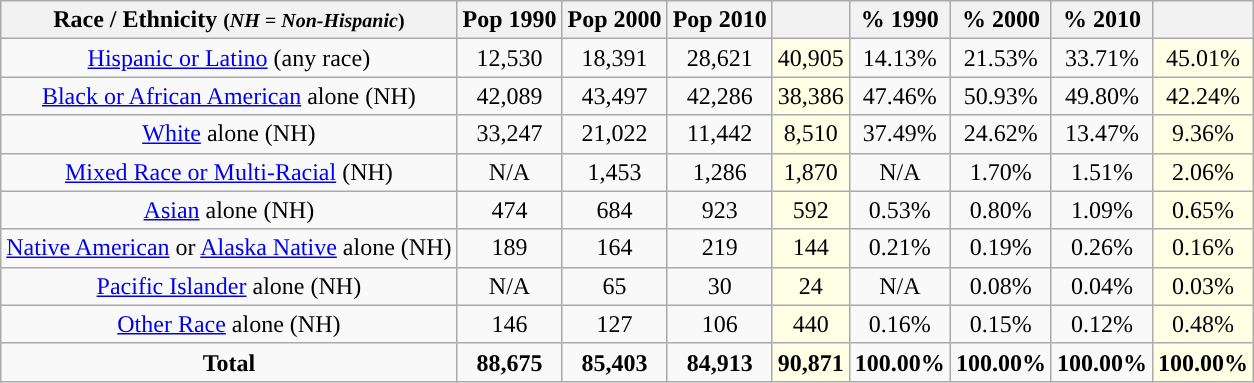<table class="wikitable" style="text-align:center;">
<tr>
<th>Race / Ethnicity <small>(<em>NH = Non-Hispanic</em>)</small></th>
<th>Pop 1990</th>
<th>Pop 2000</th>
<th>Pop 2010</th>
<th></th>
<th>% 1990</th>
<th>% 2000</th>
<th>% 2010</th>
<th></th>
</tr>
<tr>
<td><a href='#'>Hispanic or Latino</a> (any race)</td>
<td>12,530</td>
<td>18,391</td>
<td>28,621</td>
<td style="background: #ffffe6; ">40,905</td>
<td>14.13%</td>
<td>21.53%</td>
<td>33.71%</td>
<td style="background: #ffffe6; ">45.01%</td>
</tr>
<tr>
<td><a href='#'>Black or African American</a> alone (NH)</td>
<td>42,089</td>
<td>43,497</td>
<td>42,286</td>
<td style="background: #ffffe6; ">38,386</td>
<td>47.46%</td>
<td>50.93%</td>
<td>49.80%</td>
<td style="background: #ffffe6; ">42.24%</td>
</tr>
<tr>
<td><a href='#'>White</a> alone (NH)</td>
<td>33,247</td>
<td>21,022</td>
<td>11,442</td>
<td style='background: #ffffe6;'>8,510</td>
<td>37.49%</td>
<td>24.62%</td>
<td>13.47%</td>
<td style='background: #ffffe6;'>9.36%</td>
</tr>
<tr>
<td><a href='#'>Mixed Race or Multi-Racial</a> (NH)</td>
<td>N/A</td>
<td>1,453</td>
<td>1,286</td>
<td style='background: #ffffe6;'>1,870</td>
<td>N/A</td>
<td>1.70%</td>
<td>1.51%</td>
<td style='background: #ffffe6;'>2.06%</td>
</tr>
<tr>
<td><a href='#'>Asian</a> alone (NH)</td>
<td>474</td>
<td>684</td>
<td>923</td>
<td style="background: #ffffe6; ">592</td>
<td>0.53%</td>
<td>0.80%</td>
<td>1.09%</td>
<td style="background: #ffffe6; ">0.65%</td>
</tr>
<tr>
<td><a href='#'>Native American</a> or <a href='#'>Alaska Native</a> alone (NH)</td>
<td>189</td>
<td>164</td>
<td>219</td>
<td style="background: #ffffe6; ">144</td>
<td>0.21%</td>
<td>0.19%</td>
<td>0.26%</td>
<td style="background: #ffffe6; ">0.16%</td>
</tr>
<tr>
<td><a href='#'>Pacific Islander</a> alone (NH)</td>
<td>N/A</td>
<td>65</td>
<td>30</td>
<td style="background: #ffffe6; ">24</td>
<td>N/A</td>
<td>0.08%</td>
<td>0.04%</td>
<td style="background: #ffffe6; ">0.03%</td>
</tr>
<tr>
<td><a href='#'>Other Race</a> alone (NH)</td>
<td>146</td>
<td>127</td>
<td>106</td>
<td style="background: #ffffe6; ">440</td>
<td>0.16%</td>
<td>0.15%</td>
<td>0.12%</td>
<td style="background: #ffffe6; ">0.48%</td>
</tr>
<tr>
<td><strong>Total</strong></td>
<td><strong>88,675</strong></td>
<td><strong>85,403</strong></td>
<td><strong>84,913</strong></td>
<td style='background: #ffffe6;'><strong>90,871</strong></td>
<td><strong>100.00%</strong></td>
<td><strong>100.00%</strong></td>
<td><strong>100.00%</strong></td>
<td style='background: #ffffe6;'><strong>100.00%</strong></td>
</tr>
</table>
